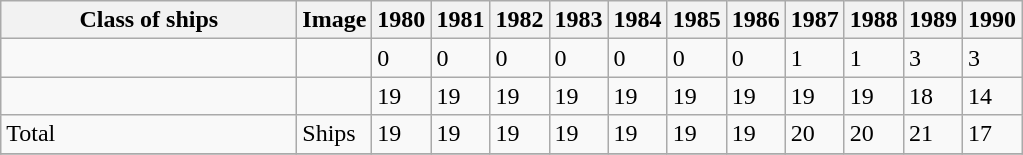<table class="wikitable sortable collapsible collapsed">
<tr>
<th style="width:29%;">Class of ships</th>
<th>Image</th>
<th>1980</th>
<th>1981</th>
<th>1982</th>
<th>1983</th>
<th>1984</th>
<th>1985</th>
<th>1986</th>
<th>1987</th>
<th>1988</th>
<th>1989</th>
<th>1990</th>
</tr>
<tr valign="top">
<td></td>
<td></td>
<td>0</td>
<td>0</td>
<td>0</td>
<td>0</td>
<td>0</td>
<td>0</td>
<td>0</td>
<td>1</td>
<td>1</td>
<td>3</td>
<td>3</td>
</tr>
<tr valign="top">
<td></td>
<td></td>
<td>19</td>
<td>19</td>
<td>19</td>
<td>19</td>
<td>19</td>
<td>19</td>
<td>19</td>
<td>19</td>
<td>19</td>
<td>18</td>
<td>14</td>
</tr>
<tr valign="top">
<td>Total</td>
<td>Ships</td>
<td>19</td>
<td>19</td>
<td>19</td>
<td>19</td>
<td>19</td>
<td>19</td>
<td>19</td>
<td>20</td>
<td>20</td>
<td>21</td>
<td>17</td>
</tr>
<tr>
</tr>
</table>
